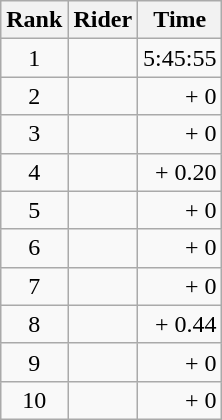<table class="wikitable">
<tr>
<th scope="col">Rank</th>
<th scope="col">Rider</th>
<th scope="col">Time</th>
</tr>
<tr>
<td style="text-align:center;">1</td>
<td></td>
<td style="text-align:right;">5:45:55</td>
</tr>
<tr>
<td style="text-align:center;">2</td>
<td></td>
<td style="text-align:right;">+ 0</td>
</tr>
<tr>
<td style="text-align:center;">3</td>
<td></td>
<td style="text-align:right;">+ 0</td>
</tr>
<tr>
<td style="text-align:center;">4</td>
<td></td>
<td style="text-align:right;">+ 0.20</td>
</tr>
<tr>
<td style="text-align:center;">5</td>
<td></td>
<td style="text-align:right;">+ 0</td>
</tr>
<tr>
<td style="text-align:center;">6</td>
<td></td>
<td style="text-align:right;">+ 0</td>
</tr>
<tr>
<td style="text-align:center;">7</td>
<td></td>
<td style="text-align:right;">+ 0</td>
</tr>
<tr>
<td style="text-align:center;">8</td>
<td></td>
<td style="text-align:right;">+ 0.44</td>
</tr>
<tr>
<td style="text-align:center;">9</td>
<td></td>
<td style="text-align:right;">+ 0</td>
</tr>
<tr>
<td style="text-align:center;">10</td>
<td></td>
<td style="text-align:right;">+ 0</td>
</tr>
</table>
